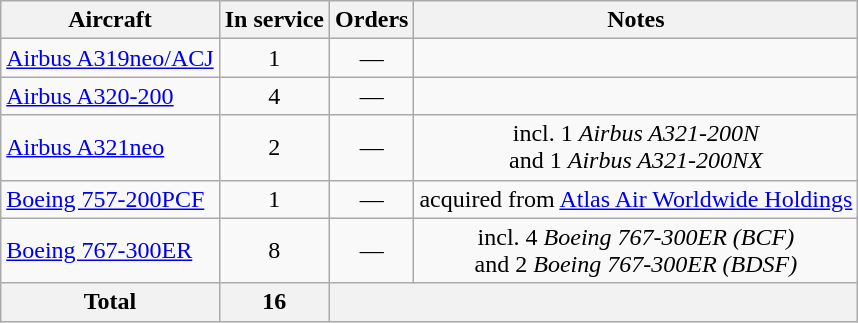<table class="wikitable" style="border-collapse:collapse;text-align:center;">
<tr>
<th>Aircraft</th>
<th>In service</th>
<th>Orders</th>
<th>Notes</th>
</tr>
<tr>
<td align=left><a href='#'>Airbus A319neo/ACJ</a></td>
<td>1</td>
<td>—</td>
<td></td>
</tr>
<tr>
<td align=left><a href='#'>Airbus A320-200</a></td>
<td>4</td>
<td>—</td>
<td></td>
</tr>
<tr>
<td align=left><a href='#'>Airbus A321neo</a></td>
<td>2</td>
<td>—</td>
<td>incl. 1 <em>Airbus A321-200N</em><br>and 1 <em>Airbus A321-200NX</em></td>
</tr>
<tr>
<td align=left><a href='#'>Boeing 757-200PCF</a></td>
<td>1</td>
<td>—</td>
<td>acquired from <a href='#'>Atlas Air Worldwide Holdings</a></td>
</tr>
<tr>
<td align=left><a href='#'>Boeing 767-300ER</a></td>
<td>8</td>
<td>—</td>
<td>incl. 4 <em>Boeing 767-300ER (BCF)</em><br>and 2 <em>Boeing 767-300ER (BDSF)</em></td>
</tr>
<tr>
<th>Total</th>
<th>16</th>
<th colspan="2"></th>
</tr>
</table>
